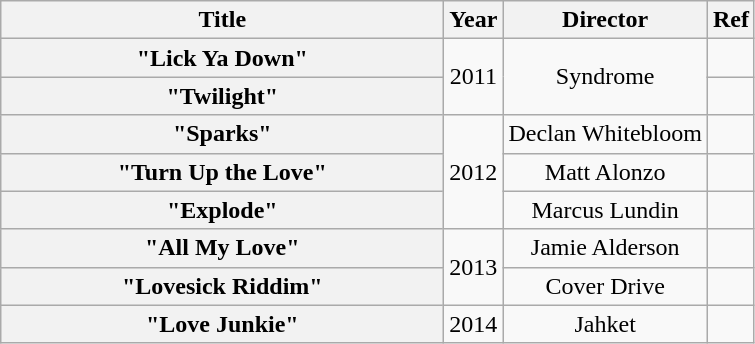<table class="wikitable plainrowheaders" style="text-align:center;">
<tr>
<th scope="col" style="width:18em;">Title</th>
<th scope="col" style="width:1em;">Year</th>
<th scope="col">Director</th>
<th scope="col">Ref</th>
</tr>
<tr>
<th scope="row">"Lick Ya Down"</th>
<td rowspan="2">2011</td>
<td rowspan="2">Syndrome</td>
<td></td>
</tr>
<tr>
<th scope="row">"Twilight"</th>
<td></td>
</tr>
<tr>
<th scope="row">"Sparks"</th>
<td rowspan="3">2012</td>
<td>Declan Whitebloom</td>
<td></td>
</tr>
<tr>
<th scope="row">"Turn Up the Love"</th>
<td>Matt Alonzo</td>
<td></td>
</tr>
<tr>
<th scope="row">"Explode"</th>
<td>Marcus Lundin</td>
<td></td>
</tr>
<tr>
<th scope="row">"All My Love"</th>
<td rowspan="2">2013</td>
<td>Jamie Alderson</td>
<td></td>
</tr>
<tr>
<th scope="row">"Lovesick Riddim"</th>
<td>Cover Drive</td>
<td></td>
</tr>
<tr>
<th scope="row">"Love Junkie"</th>
<td>2014</td>
<td>Jahket</td>
<td></td>
</tr>
</table>
